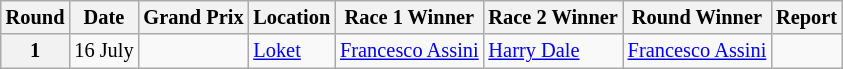<table class="wikitable" style="font-size: 85%;">
<tr>
<th>Round</th>
<th>Date</th>
<th>Grand Prix</th>
<th>Location</th>
<th>Race 1 Winner</th>
<th>Race 2 Winner</th>
<th>Round Winner</th>
<th>Report</th>
</tr>
<tr>
<th>1</th>
<td>16 July</td>
<td></td>
<td><a href='#'>Loket</a></td>
<td> <a href='#'>Francesco Assini</a></td>
<td> <a href='#'>Harry Dale</a></td>
<td> <a href='#'>Francesco Assini</a></td>
<td></td>
</tr>
</table>
